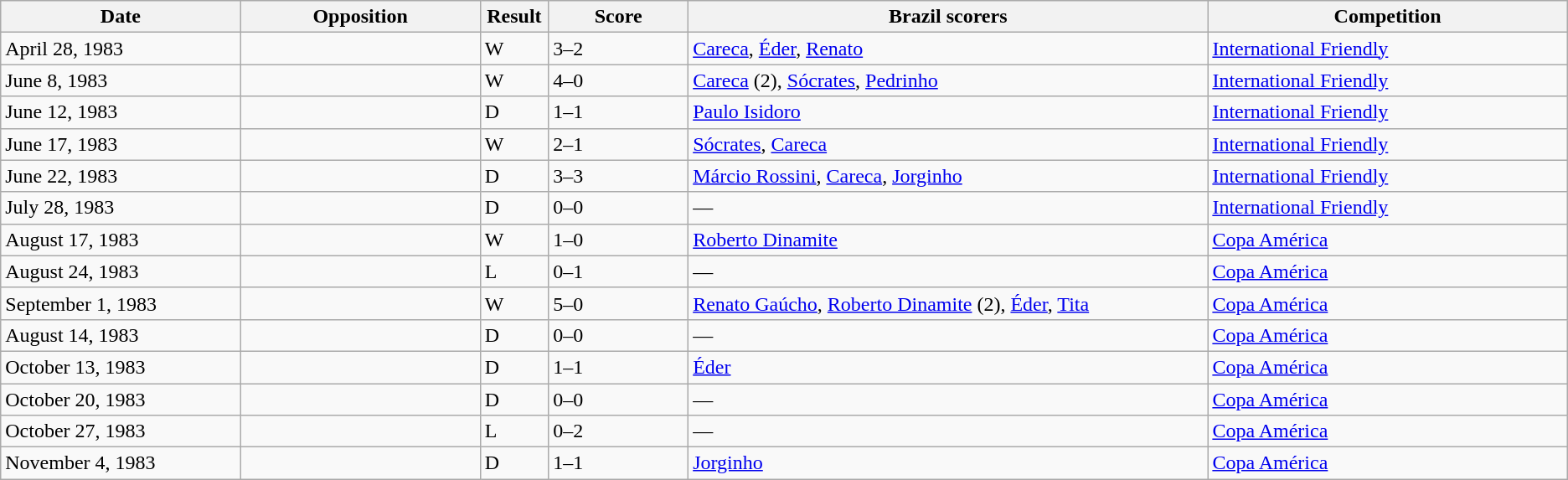<table class="wikitable" style="text-align: left;">
<tr>
<th width=12%>Date</th>
<th width=12%>Opposition</th>
<th width=1%>Result</th>
<th width=7%>Score</th>
<th width=26%>Brazil scorers</th>
<th width=18%>Competition</th>
</tr>
<tr>
<td>April 28, 1983</td>
<td></td>
<td>W</td>
<td>3–2</td>
<td><a href='#'>Careca</a>, <a href='#'>Éder</a>, <a href='#'>Renato</a></td>
<td><a href='#'>International Friendly</a></td>
</tr>
<tr>
<td>June 8, 1983</td>
<td></td>
<td>W</td>
<td>4–0</td>
<td><a href='#'>Careca</a> (2), <a href='#'>Sócrates</a>, <a href='#'>Pedrinho</a></td>
<td><a href='#'>International Friendly</a></td>
</tr>
<tr>
<td>June 12, 1983</td>
<td></td>
<td>D</td>
<td>1–1</td>
<td><a href='#'>Paulo Isidoro</a></td>
<td><a href='#'>International Friendly</a></td>
</tr>
<tr>
<td>June 17, 1983</td>
<td></td>
<td>W</td>
<td>2–1</td>
<td><a href='#'>Sócrates</a>, <a href='#'>Careca</a></td>
<td><a href='#'>International Friendly</a></td>
</tr>
<tr>
<td>June 22, 1983</td>
<td></td>
<td>D</td>
<td>3–3</td>
<td><a href='#'>Márcio Rossini</a>, <a href='#'>Careca</a>, <a href='#'>Jorginho</a></td>
<td><a href='#'>International Friendly</a></td>
</tr>
<tr>
<td>July 28, 1983</td>
<td></td>
<td>D</td>
<td>0–0</td>
<td>—</td>
<td><a href='#'>International Friendly</a></td>
</tr>
<tr>
<td>August 17, 1983</td>
<td></td>
<td>W</td>
<td>1–0</td>
<td><a href='#'>Roberto Dinamite</a></td>
<td><a href='#'>Copa América</a></td>
</tr>
<tr>
<td>August 24, 1983</td>
<td></td>
<td>L</td>
<td>0–1</td>
<td>—</td>
<td><a href='#'>Copa América</a></td>
</tr>
<tr>
<td>September 1, 1983</td>
<td></td>
<td>W</td>
<td>5–0</td>
<td><a href='#'>Renato Gaúcho</a>, <a href='#'>Roberto Dinamite</a> (2), <a href='#'>Éder</a>, <a href='#'>Tita</a></td>
<td><a href='#'>Copa América</a></td>
</tr>
<tr>
<td>August 14, 1983</td>
<td></td>
<td>D</td>
<td>0–0</td>
<td>—</td>
<td><a href='#'>Copa América</a></td>
</tr>
<tr>
<td>October 13, 1983</td>
<td></td>
<td>D</td>
<td>1–1</td>
<td><a href='#'>Éder</a></td>
<td><a href='#'>Copa América</a></td>
</tr>
<tr>
<td>October 20, 1983</td>
<td></td>
<td>D</td>
<td>0–0</td>
<td>—</td>
<td><a href='#'>Copa América</a></td>
</tr>
<tr>
<td>October 27, 1983</td>
<td></td>
<td>L</td>
<td>0–2</td>
<td>—</td>
<td><a href='#'>Copa América</a></td>
</tr>
<tr>
<td>November 4, 1983</td>
<td></td>
<td>D</td>
<td>1–1</td>
<td><a href='#'>Jorginho</a></td>
<td><a href='#'>Copa América</a></td>
</tr>
</table>
